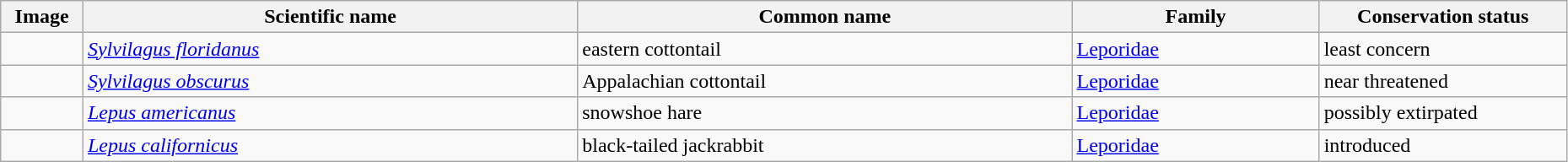<table class="wikitable sortable" style="width:98%">
<tr>
<th class="unsortable" width="5%">Image</th>
<th width="30%">Scientific name</th>
<th width="30%">Common name</th>
<th width="15%">Family</th>
<th width="15%">Conservation status</th>
</tr>
<tr>
<td></td>
<td><em><a href='#'>Sylvilagus floridanus</a></em></td>
<td>eastern cottontail</td>
<td><a href='#'>Leporidae</a></td>
<td>least concern</td>
</tr>
<tr>
<td></td>
<td><em><a href='#'>Sylvilagus obscurus</a></em></td>
<td>Appalachian cottontail</td>
<td><a href='#'>Leporidae</a></td>
<td>near threatened</td>
</tr>
<tr>
<td></td>
<td><em><a href='#'>Lepus americanus</a></em></td>
<td>snowshoe hare</td>
<td><a href='#'>Leporidae</a></td>
<td>possibly extirpated</td>
</tr>
<tr>
<td></td>
<td><em><a href='#'>Lepus californicus</a></em></td>
<td>black-tailed jackrabbit</td>
<td><a href='#'>Leporidae</a></td>
<td>introduced</td>
</tr>
</table>
